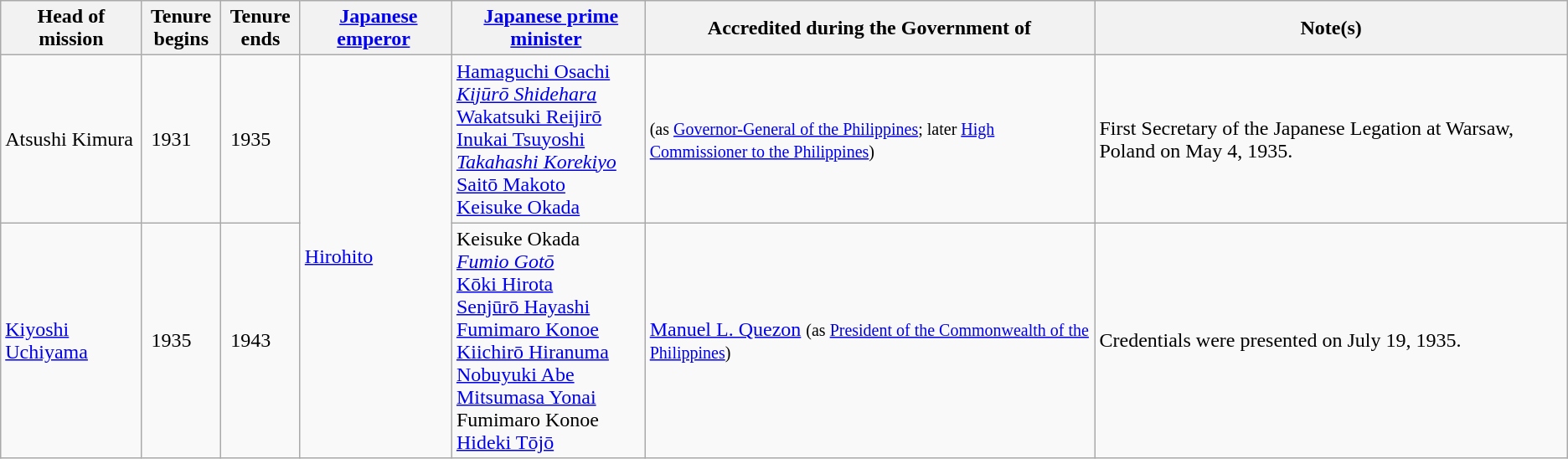<table class="wikitable">
<tr>
<th>Head of mission</th>
<th> Tenure <br> begins</th>
<th> Tenure <br> ends</th>
<th> <a href='#'>Japanese emperor</a> </th>
<th> <a href='#'>Japanese prime minister</a> </th>
<th> Accredited during the Government of </th>
<th> Note(s) </th>
</tr>
<tr>
<td>Atsushi Kimura</td>
<td> 1931</td>
<td> 1935</td>
<td rowspan="2"><a href='#'>Hirohito</a></td>
<td><a href='#'>Hamaguchi Osachi</a><br><em><a href='#'>Kijūrō Shidehara</a></em><br><a href='#'>Wakatsuki Reijirō</a><br><a href='#'>Inukai Tsuyoshi</a><br><em><a href='#'>Takahashi Korekiyo</a></em><br><a href='#'>Saitō Makoto</a><br><a href='#'>Keisuke Okada</a></td>
<td> <small>(as <a href='#'>Governor-General of the Philippines</a>; later <a href='#'>High Commissioner to the Philippines</a>)</small></td>
<td>First Secretary of the Japanese Legation at Warsaw, Poland on May 4, 1935.</td>
</tr>
<tr>
<td><a href='#'>Kiyoshi Uchiyama</a></td>
<td> 1935</td>
<td> 1943</td>
<td>Keisuke Okada<br><em><a href='#'>Fumio Gotō</a></em><br><a href='#'>Kōki Hirota</a><br><a href='#'>Senjūrō Hayashi</a><br><a href='#'>Fumimaro Konoe</a><br><a href='#'>Kiichirō Hiranuma</a><br><a href='#'>Nobuyuki Abe</a><br><a href='#'>Mitsumasa Yonai</a><br>Fumimaro Konoe<br><a href='#'>Hideki Tōjō</a></td>
<td><a href='#'>Manuel L. Quezon</a> <small>(as <a href='#'>President of the Commonwealth of the Philippines</a>)</small></td>
<td>Credentials were presented on July 19, 1935.</td>
</tr>
</table>
